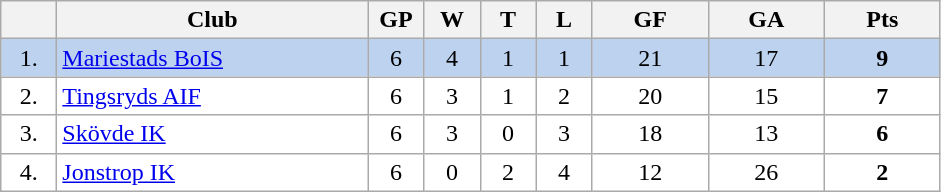<table class="wikitable">
<tr>
<th width="30"></th>
<th width="200">Club</th>
<th width="30">GP</th>
<th width="30">W</th>
<th width="30">T</th>
<th width="30">L</th>
<th width="70">GF</th>
<th width="70">GA</th>
<th width="70">Pts</th>
</tr>
<tr bgcolor="#BCD2EE" align="center">
<td>1.</td>
<td align="left"><a href='#'>Mariestads BoIS</a></td>
<td>6</td>
<td>4</td>
<td>1</td>
<td>1</td>
<td>21</td>
<td>17</td>
<td><strong>9</strong></td>
</tr>
<tr bgcolor="#FFFFFF" align="center">
<td>2.</td>
<td align="left"><a href='#'>Tingsryds AIF</a></td>
<td>6</td>
<td>3</td>
<td>1</td>
<td>2</td>
<td>20</td>
<td>15</td>
<td><strong>7</strong></td>
</tr>
<tr bgcolor="#FFFFFF" align="center">
<td>3.</td>
<td align="left"><a href='#'>Skövde IK</a></td>
<td>6</td>
<td>3</td>
<td>0</td>
<td>3</td>
<td>18</td>
<td>13</td>
<td><strong>6</strong></td>
</tr>
<tr bgcolor="#FFFFFF" align="center">
<td>4.</td>
<td align="left"><a href='#'>Jonstrop IK</a></td>
<td>6</td>
<td>0</td>
<td>2</td>
<td>4</td>
<td>12</td>
<td>26</td>
<td><strong>2</strong></td>
</tr>
</table>
